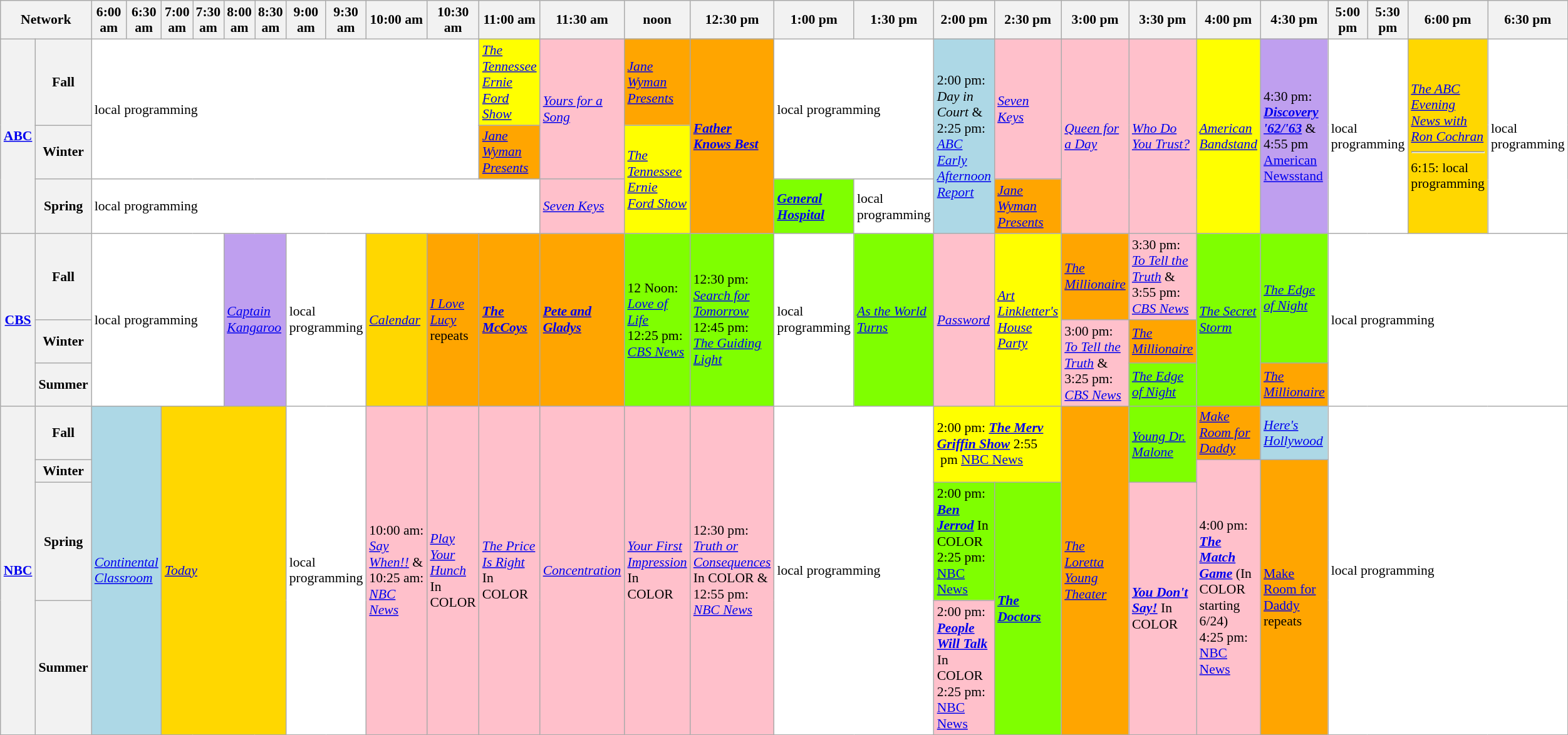<table class=wikitable style="font-size:90%">
<tr>
<th width="1.5%" bgcolor="#C0C0C0" colspan="2">Network</th>
<th width="13%" bgcolor="#C0C0C0">6:00 am</th>
<th width="14%" bgcolor="#C0C0C0">6:30 am</th>
<th width="13%" bgcolor="#C0C0C0">7:00 am</th>
<th width="14%" bgcolor="#C0C0C0">7:30 am</th>
<th width="13%" bgcolor="#C0C0C0">8:00 am</th>
<th width="14%" bgcolor="#C0C0C0">8:30 am</th>
<th width="13%" bgcolor="#C0C0C0">9:00 am</th>
<th width="14%" bgcolor="#C0C0C0">9:30 am</th>
<th width="13%" bgcolor="#C0C0C0">10:00 am</th>
<th width="14%" bgcolor="#C0C0C0">10:30 am</th>
<th width="13%" bgcolor="#C0C0C0">11:00 am</th>
<th width="14%" bgcolor="#C0C0C0">11:30 am</th>
<th width="13%" bgcolor="#C0C0C0">noon</th>
<th width="14%" bgcolor="#C0C0C0">12:30 pm</th>
<th width="13%" bgcolor="#C0C0C0">1:00 pm</th>
<th width="14%" bgcolor="#C0C0C0">1:30 pm</th>
<th width="13%" bgcolor="#C0C0C0">2:00 pm</th>
<th width="14%" bgcolor="#C0C0C0">2:30 pm</th>
<th width="13%" bgcolor="#C0C0C0">3:00 pm</th>
<th width="14%" bgcolor="#C0C0C0">3:30 pm</th>
<th width="13%" bgcolor="#C0C0C0">4:00 pm</th>
<th width="14%" bgcolor="#C0C0C0">4:30 pm</th>
<th width=13% bgcolor=#C0C0C0>5:00 pm</th>
<th width=14% bgcolor=#C0C0C0>5:30 pm</th>
<th width=13% bgcolor=#C0C0C0>6:00 pm</th>
<th width=14% bgcolor=#C0C0C0>6:30 pm</th>
</tr>
<tr>
<th bgcolor="#C0C0C0" rowspan=3><a href='#'>ABC</a></th>
<th bgcolor=#C0C0C0>Fall</th>
<td bgcolor="white" colspan="10" rowspan=2>local programming</td>
<td bgcolor="yellow"><em><a href='#'>The Tennessee Ernie Ford Show</a></em></td>
<td bgcolor="pink" rowspan=2><em><a href='#'>Yours for a Song</a></em></td>
<td bgcolor="orange"><em><a href='#'>Jane Wyman Presents</a></em> </td>
<td bgcolor="orange" rowspan=3><strong><em><a href='#'>Father Knows Best</a></em></strong>  </td>
<td bgcolor="white" colspan="2" rowspan=2>local programming</td>
<td bgcolor="lightblue" rowspan=3>2:00 pm: <em>Day in Court</em> & 2:25 pm: <em><a href='#'>ABC Early Afternoon Report</a></em></td>
<td bgcolor="pink" rowspan=2><em><a href='#'>Seven Keys</a></em></td>
<td bgcolor="pink" rowspan=3><em><a href='#'>Queen for a Day</a></em></td>
<td bgcolor="pink" rowspan=3><em><a href='#'>Who Do You Trust?</a></em></td>
<td bgcolor="yellow" rowspan=3><em><a href='#'>American Bandstand</a></em></td>
<td bgcolor="bf9fef" rowspan=3>4:30 pm: <strong><em><a href='#'>Discovery '62/'63</a></em></strong> & 4:55 pm <a href='#'>American Newsstand</a></td>
<td bgcolor=white colspan=2 rowspan=3>local programming</td>
<td bgcolor=gold rowspan=3><em><a href='#'>The ABC Evening News with Ron Cochran</a></em><hr>6:15: local programming</td>
<td bgcolor=white rowspan=3>local programming</td>
</tr>
<tr>
<th bgcolor=#C0C0C0>Winter</th>
<td bgcolor=orange><em><a href='#'>Jane Wyman Presents</a></em> </td>
<td bgcolor=yellow rowspan=2><em><a href='#'>The Tennessee Ernie Ford Show</a></em></td>
</tr>
<tr>
<th bgcolor=#C0C0C0>Spring</th>
<td bgcolor=white colspan=11>local programming</td>
<td bgcolor=pink><em><a href='#'>Seven Keys</a></em></td>
<td bgcolor=chartreuse><strong><em><a href='#'>General Hospital</a></em></strong></td>
<td bgcolor=white>local programming</td>
<td bgcolor=orange><em><a href='#'>Jane Wyman Presents</a></em> </td>
</tr>
<tr>
<th bgcolor="#C0C0C0" rowspan=3><a href='#'>CBS</a></th>
<th bgcolor=#C0C0C0>Fall</th>
<td bgcolor="white" colspan="4" rowspan=3>local programming</td>
<td bgcolor="bf9fef" colspan="2" rowspan=3><em><a href='#'>Captain Kangaroo</a></em></td>
<td bgcolor="white" colspan="2" rowspan=3>local programming</td>
<td bgcolor="gold" rowspan=3><em><a href='#'>Calendar</a></em></td>
<td bgcolor="orange" rowspan=3><em><a href='#'>I Love Lucy</a></em> repeats</td>
<td bgcolor="orange" rowspan=3><strong><em><a href='#'>The McCoys</a></em></strong>  </td>
<td bgcolor="orange" rowspan=3><strong><em><a href='#'>Pete and Gladys</a></em></strong>  </td>
<td bgcolor="chartreuse" rowspan=3>12 Noon: <em><a href='#'>Love of Life</a></em>  12:25 pm: <em><a href='#'>CBS News</a></em></td>
<td bgcolor="chartreuse" rowspan=3>12:30 pm: <em><a href='#'>Search for Tomorrow</a></em>  12:45 pm: <em><a href='#'>The Guiding Light</a></em></td>
<td bgcolor="white" rowspan=3>local programming</td>
<td bgcolor="chartreuse" rowspan=3><em><a href='#'>As the World Turns</a></em></td>
<td bgcolor="pink" rowspan=3><em><a href='#'>Password</a></em></td>
<td bgcolor="yellow" rowspan=3><em><a href='#'>Art Linkletter's House Party</a></em></td>
<td bgcolor="orange"><em><a href='#'>The Millionaire</a></em>  </td>
<td bgcolor="pink">3:30 pm: <em><a href='#'>To Tell the Truth</a></em> & 3:55 pm: <em><a href='#'>CBS News</a></em></td>
<td bgcolor="chartreuse" rowspan=3><em><a href='#'>The Secret Storm</a></em></td>
<td bgcolor="chartreuse" rowspan=2><em><a href='#'>The Edge of Night</a></em></td>
<td bgcolor=white colspan=4 rowspan=3>local programming</td>
</tr>
<tr>
<th bgcolor=#C0C0C0>Winter</th>
<td bgcolor=pink rowspan=2>3:00 pm: <em><a href='#'>To Tell the Truth</a></em> & 3:25 pm: <em><a href='#'>CBS News</a></em></td>
<td bgcolor=orange><em><a href='#'>The Millionaire</a></em>  </td>
</tr>
<tr>
<th bgcolor=#C0C0C0>Summer</th>
<td bgcolor=chartreuse><em><a href='#'>The Edge of Night</a></em></td>
<td bgcolor=orange><em><a href='#'>The Millionaire</a></em>  </td>
</tr>
<tr>
<th bgcolor="#C0C0C0" rowspan=4><a href='#'>NBC</a></th>
<th bgcolor=#C0C0C0>Fall</th>
<td bgcolor="lightblue" colspan="2" rowspan=4><em><a href='#'>Continental Classroom</a></em></td>
<td bgcolor="gold" colspan="4" rowspan=4><em><a href='#'>Today</a></em></td>
<td bgcolor="white" colspan="2" rowspan=4>local programming</td>
<td bgcolor="pink" rowspan=4>10:00 am: <em><a href='#'>Say When!!</a></em> & 10:25 am: <em><a href='#'>NBC News</a></em></td>
<td bgcolor="pink" rowspan=4><em><a href='#'>Play Your Hunch</a></em> In <span>C</span><span>O</span><span>L</span><span>O</span><span>R</span></td>
<td bgcolor="pink" rowspan=4><em><a href='#'>The Price Is Right</a></em> In <span>C</span><span>O</span><span>L</span><span>O</span><span>R</span></td>
<td bgcolor="pink" rowspan=4><em><a href='#'>Concentration</a></em></td>
<td bgcolor="pink" rowspan=4><em><a href='#'>Your First Impression</a></em> In <span>C</span><span>O</span><span>L</span><span>O</span><span>R</span></td>
<td bgcolor="pink" rowspan=4>12:30 pm: <em><a href='#'>Truth or Consequences</a></em> In <span>C</span><span>O</span><span>L</span><span>O</span><span>R</span> & 12:55 pm: <em><a href='#'>NBC News</a></em></td>
<td bgcolor="white" colspan="2" rowspan=4>local programming</td>
<td bgcolor="yellow" colspan="2" rowspan=2>2:00 pm: <strong><em><a href='#'>The Merv Griffin Show</a></em></strong> 2:55  pm <a href='#'>NBC News</a></td>
<td bgcolor="orange" rowspan=4><em><a href='#'>The Loretta Young Theater</a></em>  </td>
<td bgcolor="chartreuse" rowspan=2><em><a href='#'>Young Dr. Malone</a> </em></td>
<td bgcolor="orange"><em><a href='#'>Make Room for Daddy</a></em>  </td>
<td bgcolor="lightblue"><em><a href='#'>Here's Hollywood</a></em></td>
<td bgcolor=white colspan=4 rowspan=4>local programming</td>
</tr>
<tr>
<th bgcolor=#C0C0C0>Winter</th>
<td bgcolor=pink rowspan=3>4:00 pm: <strong><em><a href='#'>The Match Game</a></em></strong> (In <span>C</span><span>O</span><span>L</span><span>O</span><span>R</span> starting 6/24) 4:25 pm: <a href='#'>NBC News</a></td>
<td bgcolor=orange rowspan=3><a href='#'>Make Room for Daddy</a> repeats</td>
</tr>
<tr>
<th bgcolor=#C0C0C0>Spring</th>
<td bgcolor=chartreuse>2:00 pm: <strong><em><a href='#'>Ben Jerrod</a></em></strong> In <span>C</span><span>O</span><span>L</span><span>O</span><span>R</span> 2:25 pm: <a href='#'>NBC News</a></td>
<td bgcolor=chartreuse rowspan=2><strong><em><a href='#'>The Doctors</a></em></strong></td>
<td bgcolor=pink rowspan=2><strong><em><a href='#'>You Don't Say!</a></em></strong> In <span>C</span><span>O</span><span>L</span><span>O</span><span>R</span></td>
</tr>
<tr>
<th bgcolor=#C0C0C0>Summer</th>
<td bgcolor=pink>2:00 pm: <strong><em><a href='#'>People Will Talk</a></em></strong> In <span>C</span><span>O</span><span>L</span><span>O</span><span>R</span><br>2:25 pm: <a href='#'>NBC News</a></td>
</tr>
</table>
